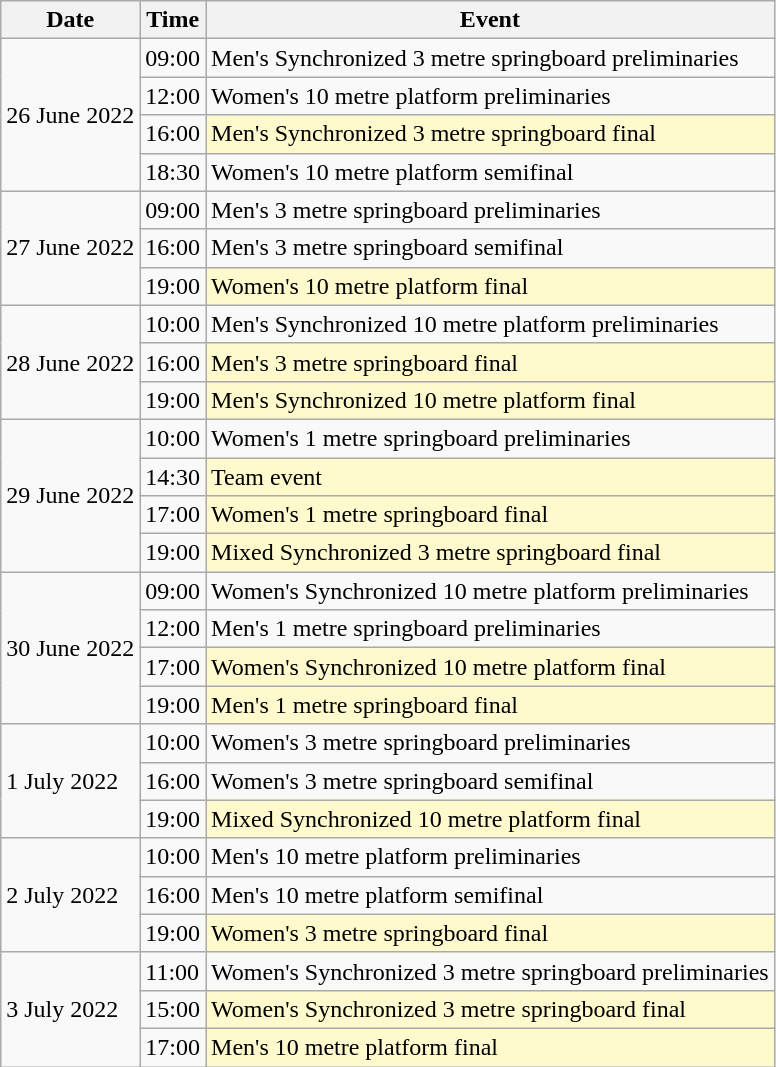<table class="wikitable">
<tr>
<th>Date</th>
<th>Time</th>
<th>Event</th>
</tr>
<tr>
<td rowspan=4>26 June 2022</td>
<td>09:00</td>
<td>Men's Synchronized 3 metre springboard preliminaries</td>
</tr>
<tr>
<td>12:00</td>
<td>Women's 10 metre platform preliminaries</td>
</tr>
<tr>
<td>16:00</td>
<td style=background:lemonchiffon>Men's Synchronized 3 metre springboard final</td>
</tr>
<tr>
<td>18:30</td>
<td>Women's 10 metre platform semifinal</td>
</tr>
<tr>
<td rowspan=3>27 June 2022</td>
<td>09:00</td>
<td>Men's 3 metre springboard preliminaries</td>
</tr>
<tr>
<td>16:00</td>
<td>Men's 3 metre springboard semifinal</td>
</tr>
<tr>
<td>19:00</td>
<td style=background:lemonchiffon>Women's 10 metre platform final</td>
</tr>
<tr>
<td rowspan=3>28 June 2022</td>
<td>10:00</td>
<td>Men's Synchronized 10 metre platform preliminaries</td>
</tr>
<tr>
<td>16:00</td>
<td style=background:lemonchiffon>Men's 3 metre springboard final</td>
</tr>
<tr>
<td>19:00</td>
<td style=background:lemonchiffon>Men's Synchronized 10 metre platform final</td>
</tr>
<tr>
<td rowspan=4>29 June 2022</td>
<td>10:00</td>
<td>Women's 1 metre springboard preliminaries</td>
</tr>
<tr>
<td>14:30</td>
<td style=background:lemonchiffon>Team event</td>
</tr>
<tr>
<td>17:00</td>
<td style=background:lemonchiffon>Women's 1 metre springboard final</td>
</tr>
<tr>
<td>19:00</td>
<td style=background:lemonchiffon>Mixed Synchronized 3 metre springboard final</td>
</tr>
<tr>
<td rowspan=4>30 June 2022</td>
<td>09:00</td>
<td>Women's Synchronized 10 metre platform preliminaries</td>
</tr>
<tr>
<td>12:00</td>
<td>Men's 1 metre springboard preliminaries</td>
</tr>
<tr>
<td>17:00</td>
<td style=background:lemonchiffon>Women's Synchronized 10 metre platform final</td>
</tr>
<tr>
<td>19:00</td>
<td style=background:lemonchiffon>Men's 1 metre springboard final</td>
</tr>
<tr>
<td rowspan=3>1 July 2022</td>
<td>10:00</td>
<td>Women's 3 metre springboard preliminaries</td>
</tr>
<tr>
<td>16:00</td>
<td>Women's 3 metre springboard semifinal</td>
</tr>
<tr>
<td>19:00</td>
<td style=background:lemonchiffon>Mixed Synchronized 10 metre platform final</td>
</tr>
<tr>
<td rowspan=3>2 July 2022</td>
<td>10:00</td>
<td>Men's 10 metre platform preliminaries</td>
</tr>
<tr>
<td>16:00</td>
<td>Men's 10 metre platform semifinal</td>
</tr>
<tr>
<td>19:00</td>
<td style=background:lemonchiffon>Women's 3 metre springboard final</td>
</tr>
<tr>
<td rowspan=3>3 July 2022</td>
<td>11:00</td>
<td>Women's Synchronized 3 metre springboard preliminaries</td>
</tr>
<tr>
<td>15:00</td>
<td style=background:lemonchiffon>Women's  Synchronized 3 metre springboard final</td>
</tr>
<tr>
<td>17:00</td>
<td style=background:lemonchiffon>Men's 10 metre platform final</td>
</tr>
</table>
